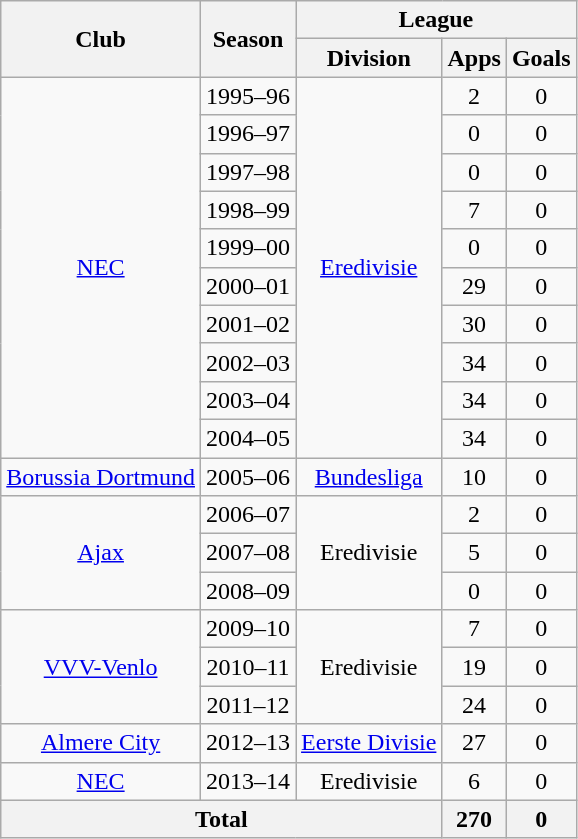<table class="wikitable" style="text-align: center">
<tr>
<th rowspan="2">Club</th>
<th rowspan="2">Season</th>
<th colspan="3">League</th>
</tr>
<tr>
<th>Division</th>
<th>Apps</th>
<th>Goals</th>
</tr>
<tr>
<td rowspan="10"><a href='#'>NEC</a></td>
<td>1995–96</td>
<td rowspan="10"><a href='#'>Eredivisie</a></td>
<td>2</td>
<td>0</td>
</tr>
<tr>
<td>1996–97</td>
<td>0</td>
<td>0</td>
</tr>
<tr>
<td>1997–98</td>
<td>0</td>
<td>0</td>
</tr>
<tr>
<td>1998–99</td>
<td>7</td>
<td>0</td>
</tr>
<tr>
<td>1999–00</td>
<td>0</td>
<td>0</td>
</tr>
<tr>
<td>2000–01</td>
<td>29</td>
<td>0</td>
</tr>
<tr>
<td>2001–02</td>
<td>30</td>
<td>0</td>
</tr>
<tr>
<td>2002–03</td>
<td>34</td>
<td>0</td>
</tr>
<tr>
<td>2003–04</td>
<td>34</td>
<td>0</td>
</tr>
<tr>
<td>2004–05</td>
<td>34</td>
<td>0</td>
</tr>
<tr>
<td><a href='#'>Borussia Dortmund</a></td>
<td>2005–06</td>
<td><a href='#'>Bundesliga</a></td>
<td>10</td>
<td>0</td>
</tr>
<tr>
<td rowspan="3"><a href='#'>Ajax</a></td>
<td>2006–07</td>
<td rowspan="3">Eredivisie</td>
<td>2</td>
<td>0</td>
</tr>
<tr>
<td>2007–08</td>
<td>5</td>
<td>0</td>
</tr>
<tr>
<td>2008–09</td>
<td>0</td>
<td>0</td>
</tr>
<tr>
<td rowspan="3"><a href='#'>VVV-Venlo</a></td>
<td>2009–10</td>
<td rowspan="3">Eredivisie</td>
<td>7</td>
<td>0</td>
</tr>
<tr>
<td>2010–11</td>
<td>19</td>
<td>0</td>
</tr>
<tr>
<td>2011–12</td>
<td>24</td>
<td>0</td>
</tr>
<tr>
<td><a href='#'>Almere City</a></td>
<td>2012–13</td>
<td><a href='#'>Eerste Divisie</a></td>
<td>27</td>
<td>0</td>
</tr>
<tr>
<td><a href='#'>NEC</a></td>
<td>2013–14</td>
<td>Eredivisie</td>
<td>6</td>
<td>0</td>
</tr>
<tr>
<th colspan="3">Total</th>
<th>270</th>
<th>0</th>
</tr>
</table>
